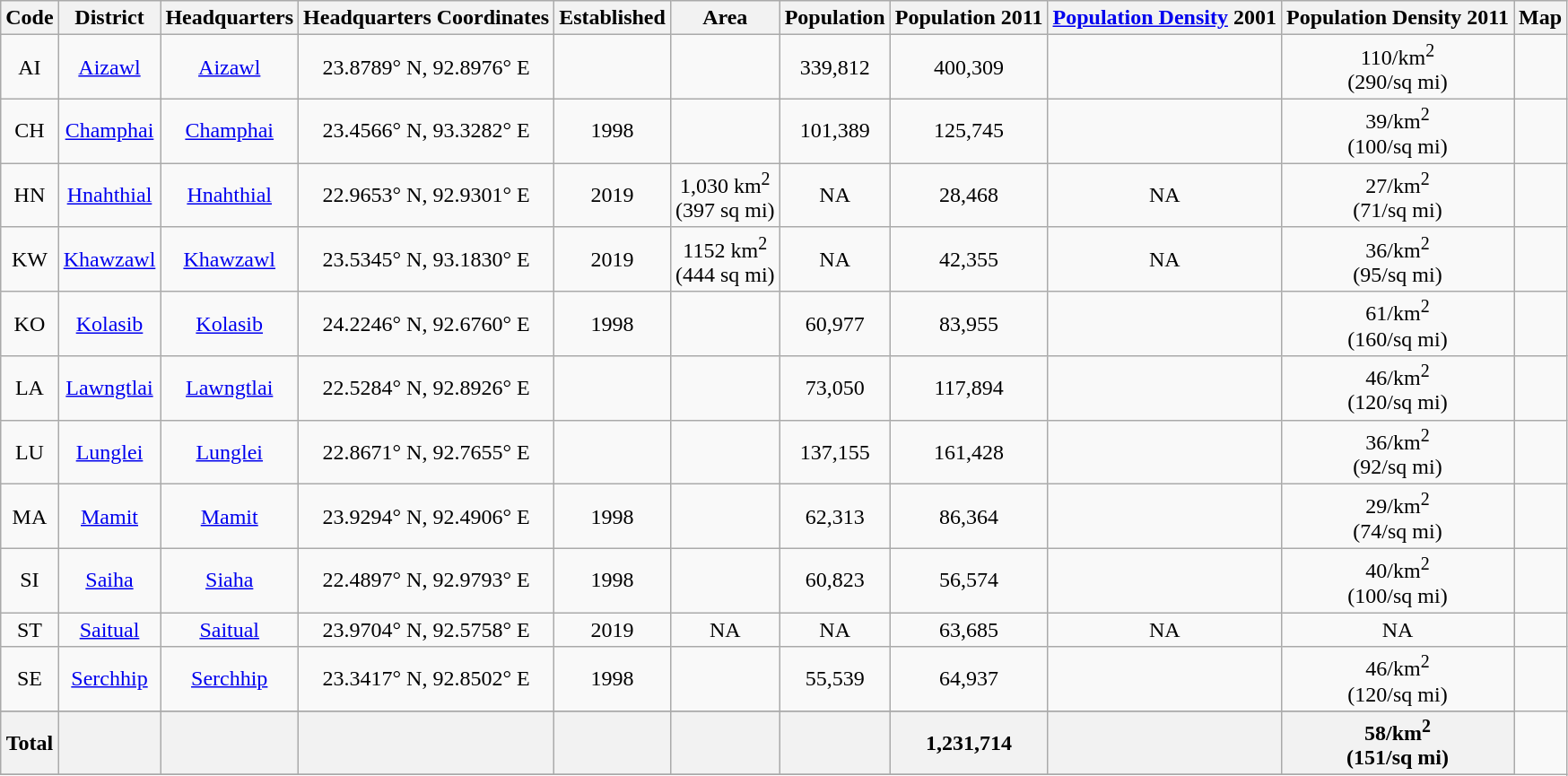<table class="wikitable sortable" style="text-align: center;">
<tr>
<th>Code</th>
<th>District</th>
<th>Headquarters</th>
<th>Headquarters Coordinates</th>
<th>Established</th>
<th>Area</th>
<th>Population </th>
<th>Population 2011</th>
<th><a href='#'>Population Density</a> 2001</th>
<th>Population Density 2011</th>
<th>Map</th>
</tr>
<tr>
<td>AI</td>
<td><a href='#'>Aizawl</a></td>
<td><a href='#'>Aizawl</a></td>
<td>23.8789° N, 92.8976° E</td>
<td></td>
<td></td>
<td>339,812</td>
<td>400,309</td>
<td></td>
<td>110/km<sup>2</sup><br>(290/sq mi)</td>
<td></td>
</tr>
<tr>
<td>CH</td>
<td><a href='#'>Champhai</a></td>
<td><a href='#'>Champhai</a></td>
<td>23.4566° N, 93.3282° E</td>
<td>1998</td>
<td></td>
<td>101,389</td>
<td>125,745</td>
<td></td>
<td>39/km<sup>2</sup><br>(100/sq mi)</td>
<td></td>
</tr>
<tr>
<td>HN</td>
<td><a href='#'>Hnahthial</a></td>
<td><a href='#'>Hnahthial</a></td>
<td>22.9653° N, 92.9301° E</td>
<td>2019</td>
<td>1,030 km<sup>2</sup><br>(397 sq mi)</td>
<td>NA</td>
<td>28,468</td>
<td>NA</td>
<td>27/km<sup>2</sup><br>(71/sq mi)</td>
<td></td>
</tr>
<tr>
<td>KW</td>
<td><a href='#'>Khawzawl</a></td>
<td><a href='#'>Khawzawl</a></td>
<td>23.5345° N, 93.1830° E</td>
<td>2019</td>
<td>1152 km<sup>2</sup><br>(444 sq mi)</td>
<td>NA</td>
<td>42,355</td>
<td>NA</td>
<td>36/km<sup>2</sup><br>(95/sq mi)</td>
<td></td>
</tr>
<tr>
<td>KO</td>
<td><a href='#'>Kolasib</a></td>
<td><a href='#'>Kolasib</a></td>
<td>24.2246° N, 92.6760° E</td>
<td>1998</td>
<td></td>
<td>60,977</td>
<td>83,955</td>
<td></td>
<td>61/km<sup>2</sup><br>(160/sq mi)</td>
<td></td>
</tr>
<tr>
<td>LA</td>
<td><a href='#'>Lawngtlai</a></td>
<td><a href='#'>Lawngtlai</a></td>
<td>22.5284° N, 92.8926° E</td>
<td></td>
<td></td>
<td>73,050</td>
<td>117,894</td>
<td></td>
<td>46/km<sup>2</sup><br>(120/sq mi)</td>
<td></td>
</tr>
<tr>
<td>LU</td>
<td><a href='#'>Lunglei</a></td>
<td><a href='#'>Lunglei</a></td>
<td>22.8671° N, 92.7655° E</td>
<td></td>
<td></td>
<td>137,155</td>
<td>161,428</td>
<td></td>
<td>36/km<sup>2</sup><br>(92/sq mi)</td>
<td></td>
</tr>
<tr>
<td>MA</td>
<td><a href='#'>Mamit</a></td>
<td><a href='#'>Mamit</a></td>
<td>23.9294° N, 92.4906° E</td>
<td>1998</td>
<td></td>
<td>62,313</td>
<td>86,364</td>
<td></td>
<td>29/km<sup>2</sup><br>(74/sq mi)</td>
<td></td>
</tr>
<tr>
<td>SI</td>
<td><a href='#'>Saiha</a></td>
<td><a href='#'>Siaha</a></td>
<td>22.4897° N, 92.9793° E</td>
<td>1998</td>
<td></td>
<td>60,823</td>
<td>56,574</td>
<td></td>
<td>40/km<sup>2</sup><br>(100/sq mi)</td>
<td></td>
</tr>
<tr>
<td>ST</td>
<td><a href='#'>Saitual</a></td>
<td><a href='#'>Saitual</a></td>
<td>23.9704° N, 92.5758° E</td>
<td>2019</td>
<td>NA</td>
<td>NA</td>
<td>63,685</td>
<td>NA</td>
<td>NA</td>
<td></td>
</tr>
<tr>
<td>SE</td>
<td><a href='#'>Serchhip</a></td>
<td><a href='#'>Serchhip</a></td>
<td>23.3417° N, 92.8502° E</td>
<td>1998</td>
<td></td>
<td>55,539</td>
<td>64,937</td>
<td></td>
<td>46/km<sup>2</sup><br>(120/sq mi)</td>
<td></td>
</tr>
<tr>
</tr>
<tr style="sortbottom">
<th>Total</th>
<th></th>
<th></th>
<th></th>
<th></th>
<th></th>
<th></th>
<th>1,231,714</th>
<th></th>
<th>58/km<sup>2</sup><br>(151/sq mi)</th>
</tr>
<tr>
</tr>
</table>
